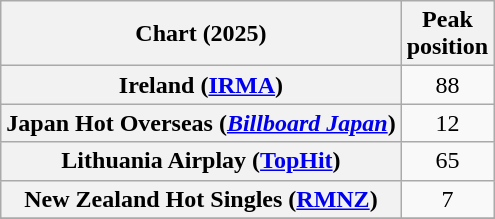<table class="wikitable sortable plainrowheaders" style="text-align:center">
<tr>
<th scope="col">Chart (2025)</th>
<th scope="col">Peak<br>position</th>
</tr>
<tr>
<th scope="row">Ireland (<a href='#'>IRMA</a>)</th>
<td>88</td>
</tr>
<tr>
<th scope="row">Japan Hot Overseas (<em><a href='#'>Billboard Japan</a></em>)</th>
<td>12</td>
</tr>
<tr>
<th scope="row">Lithuania Airplay (<a href='#'>TopHit</a>)</th>
<td>65</td>
</tr>
<tr>
<th scope="row">New Zealand Hot Singles (<a href='#'>RMNZ</a>)</th>
<td>7</td>
</tr>
<tr>
</tr>
<tr>
</tr>
<tr>
</tr>
</table>
